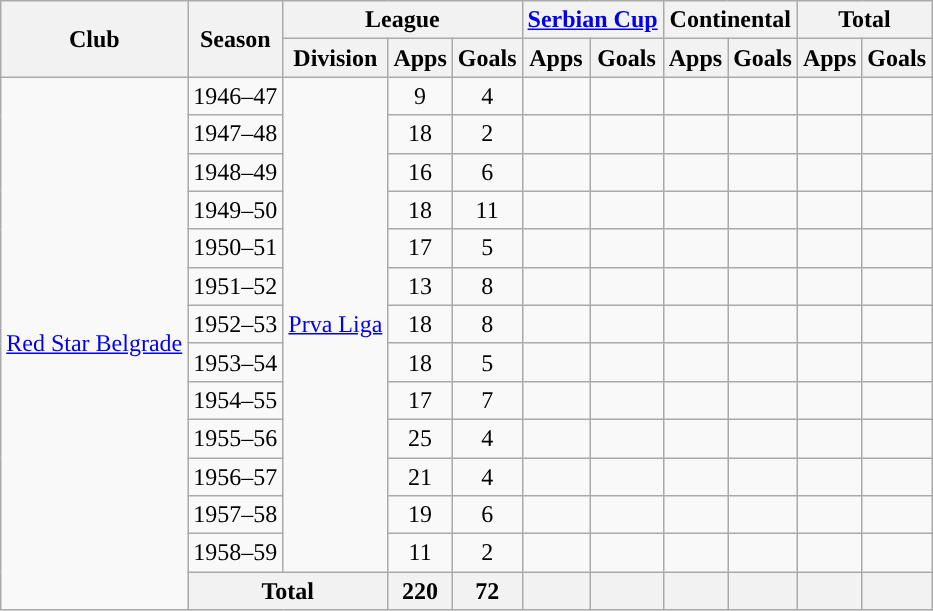<table class="wikitable" style="text-align:center">
<tr>
<th rowspan="2">Club</th>
<th rowspan="2">Season</th>
<th colspan="3">League</th>
<th colspan="2"><a href='#'>Serbian Cup</a></th>
<th colspan="2">Continental</th>
<th colspan="2">Total</th>
</tr>
<tr>
<th>Division</th>
<th>Apps</th>
<th>Goals</th>
<th>Apps</th>
<th>Goals</th>
<th>Apps</th>
<th>Goals</th>
<th>Apps</th>
<th>Goals</th>
</tr>
<tr>
<td rowspan="14"><a href='#'>Red Star Belgrade</a></td>
<td>1946–47</td>
<td rowspan="13"><a href='#'>Prva Liga</a></td>
<td>9</td>
<td>4</td>
<td></td>
<td></td>
<td></td>
<td></td>
<td></td>
<td></td>
</tr>
<tr>
<td>1947–48</td>
<td>18</td>
<td>2</td>
<td></td>
<td></td>
<td></td>
<td></td>
<td></td>
<td></td>
</tr>
<tr>
<td>1948–49</td>
<td>16</td>
<td>6</td>
<td></td>
<td></td>
<td></td>
<td></td>
<td></td>
<td></td>
</tr>
<tr>
<td>1949–50</td>
<td>18</td>
<td>11</td>
<td></td>
<td></td>
<td></td>
<td></td>
<td></td>
<td></td>
</tr>
<tr>
<td>1950–51</td>
<td>17</td>
<td>5</td>
<td></td>
<td></td>
<td></td>
<td></td>
<td></td>
<td></td>
</tr>
<tr>
<td>1951–52</td>
<td>13</td>
<td>8</td>
<td></td>
<td></td>
<td></td>
<td></td>
<td></td>
<td></td>
</tr>
<tr>
<td>1952–53</td>
<td>18</td>
<td>8</td>
<td></td>
<td></td>
<td></td>
<td></td>
<td></td>
<td></td>
</tr>
<tr>
<td>1953–54</td>
<td>18</td>
<td>5</td>
<td></td>
<td></td>
<td></td>
<td></td>
<td></td>
<td></td>
</tr>
<tr>
<td>1954–55</td>
<td>17</td>
<td>7</td>
<td></td>
<td></td>
<td></td>
<td></td>
<td></td>
<td></td>
</tr>
<tr>
<td>1955–56</td>
<td>25</td>
<td>4</td>
<td></td>
<td></td>
<td></td>
<td></td>
<td></td>
<td></td>
</tr>
<tr>
<td>1956–57</td>
<td>21</td>
<td>4</td>
<td></td>
<td></td>
<td></td>
<td></td>
<td></td>
<td></td>
</tr>
<tr>
<td>1957–58</td>
<td>19</td>
<td>6</td>
<td></td>
<td></td>
<td></td>
<td></td>
<td></td>
<td></td>
</tr>
<tr>
<td>1958–59</td>
<td>11</td>
<td>2</td>
<td></td>
<td></td>
<td></td>
<td></td>
<td></td>
<td></td>
</tr>
<tr>
<th colspan="2">Total</th>
<th>220</th>
<th>72</th>
<th></th>
<th></th>
<th></th>
<th></th>
<th></th>
<th></th>
</tr>
</table>
